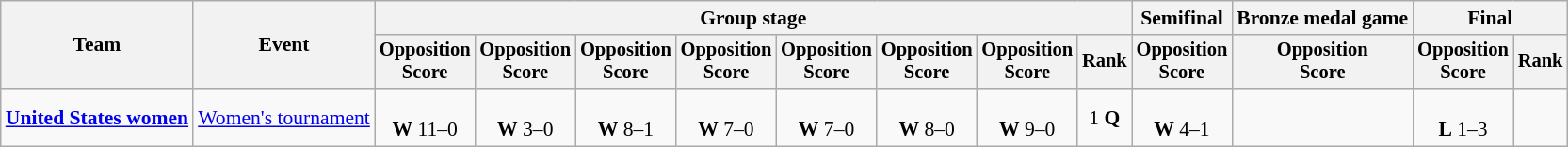<table class=wikitable style=font-size:90%;text-align:center>
<tr>
<th rowspan=2>Team</th>
<th rowspan=2>Event</th>
<th colspan=8>Group stage</th>
<th>Semifinal</th>
<th>Bronze medal game</th>
<th colspan=2>Final</th>
</tr>
<tr style=font-size:95%>
<th>Opposition<br>Score</th>
<th>Opposition<br>Score</th>
<th>Opposition<br>Score</th>
<th>Opposition<br>Score</th>
<th>Opposition<br>Score</th>
<th>Opposition<br>Score</th>
<th>Opposition<br>Score</th>
<th>Rank</th>
<th>Opposition<br>Score</th>
<th>Opposition<br>Score</th>
<th>Opposition<br>Score</th>
<th>Rank</th>
</tr>
<tr>
<td align=left><strong><a href='#'>United States women</a></strong></td>
<td align=left><a href='#'>Women's tournament</a></td>
<td><br><strong>W</strong> 11–0</td>
<td><br><strong>W</strong> 3–0</td>
<td><br><strong>W</strong> 8–1</td>
<td><br><strong>W</strong> 7–0</td>
<td><br><strong>W</strong> 7–0</td>
<td><br><strong>W</strong> 8–0</td>
<td><br><strong>W</strong> 9–0</td>
<td>1 <strong>Q</strong></td>
<td><br><strong>W</strong> 4–1</td>
<td></td>
<td><br><strong>L</strong> 1–3</td>
<td></td>
</tr>
</table>
